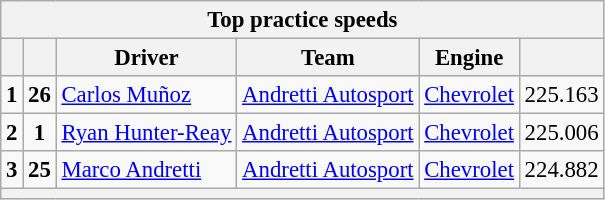<table class="wikitable" style="font-size:95%;">
<tr>
<th colspan=9>Top practice speeds</th>
</tr>
<tr>
<th></th>
<th></th>
<th>Driver</th>
<th>Team</th>
<th>Engine</th>
<th></th>
</tr>
<tr>
<td align=center><strong>1</strong></td>
<td style="text-align:center"><strong>26</strong></td>
<td> <a href='#'>Carlos Muñoz</a> <strong></strong></td>
<td><a href='#'>Andretti Autosport</a></td>
<td><a href='#'>Chevrolet</a></td>
<td align=center>225.163</td>
</tr>
<tr>
<td align=center><strong>2</strong></td>
<td style="text-align:center"><strong>1</strong></td>
<td> <a href='#'>Ryan Hunter-Reay</a></td>
<td><a href='#'>Andretti Autosport</a></td>
<td><a href='#'>Chevrolet</a></td>
<td align=center>225.006</td>
</tr>
<tr>
<td align=center><strong>3</strong></td>
<td style="text-align:center"><strong>25</strong></td>
<td> <a href='#'>Marco Andretti</a></td>
<td><a href='#'>Andretti Autosport</a></td>
<td><a href='#'>Chevrolet</a></td>
<td align=center>224.882</td>
</tr>
<tr>
<th colspan=9></th>
</tr>
</table>
